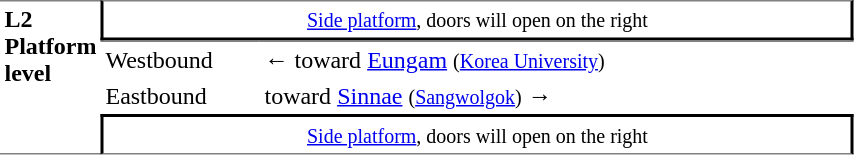<table table border=0 cellspacing=0 cellpadding=3>
<tr>
<td style="border-top:solid 1px gray;border-bottom:solid 1px gray;" width=50 rowspan=10 valign=top><strong>L2<br>Platform level</strong></td>
<td style="border-top:solid 1px gray;border-right:solid 2px black;border-left:solid 2px black;border-bottom:solid 2px black;text-align:center;" colspan=2><small><a href='#'>Side platform</a>, doors will open on the right</small></td>
</tr>
<tr>
<td style="border-bottom:solid 0px gray;border-top:solid 1px gray;" width=100>Westbound</td>
<td style="border-bottom:solid 0px gray;border-top:solid 1px gray;" width=390>←  toward <a href='#'>Eungam</a> <small>(<a href='#'>Korea University</a>)</small></td>
</tr>
<tr>
<td>Eastbound</td>
<td>  toward <a href='#'>Sinnae</a> <small>(<a href='#'>Sangwolgok</a>)</small> →</td>
</tr>
<tr>
<td style="border-top:solid 2px black;border-right:solid 2px black;border-left:solid 2px black;border-bottom:solid 1px gray;text-align:center;" colspan=2><small><a href='#'>Side platform</a>, doors will open on the right </small></td>
</tr>
</table>
